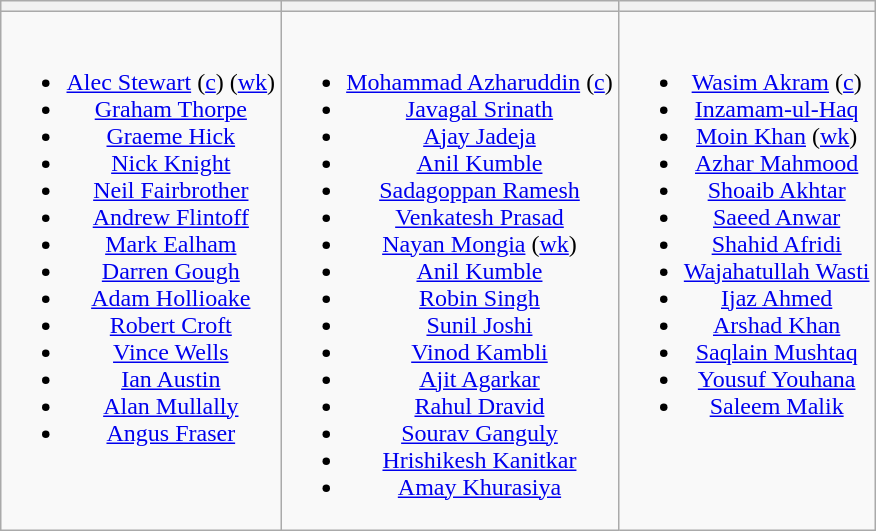<table class="wikitable" style="text-align:center; margin:auto">
<tr>
<th></th>
<th></th>
<th></th>
</tr>
<tr style="vertical-align:top">
<td><br><ul><li><a href='#'>Alec Stewart</a> (<a href='#'>c</a>) (<a href='#'>wk</a>)</li><li><a href='#'>Graham Thorpe</a></li><li><a href='#'>Graeme Hick</a></li><li><a href='#'>Nick Knight</a></li><li><a href='#'>Neil Fairbrother</a></li><li><a href='#'>Andrew Flintoff</a></li><li><a href='#'>Mark Ealham</a></li><li><a href='#'>Darren Gough</a></li><li><a href='#'>Adam Hollioake</a></li><li><a href='#'>Robert Croft</a></li><li><a href='#'>Vince Wells</a></li><li><a href='#'>Ian Austin</a></li><li><a href='#'>Alan Mullally</a></li><li><a href='#'>Angus Fraser</a></li></ul></td>
<td><br><ul><li><a href='#'>Mohammad Azharuddin</a> (<a href='#'>c</a>)</li><li><a href='#'>Javagal Srinath</a></li><li><a href='#'>Ajay Jadeja</a></li><li><a href='#'>Anil Kumble</a></li><li><a href='#'>Sadagoppan Ramesh</a></li><li><a href='#'>Venkatesh Prasad</a></li><li><a href='#'>Nayan Mongia</a> (<a href='#'>wk</a>)</li><li><a href='#'>Anil Kumble</a></li><li><a href='#'>Robin Singh</a></li><li><a href='#'>Sunil Joshi</a></li><li><a href='#'>Vinod Kambli</a></li><li><a href='#'>Ajit Agarkar</a></li><li><a href='#'>Rahul Dravid</a></li><li><a href='#'>Sourav Ganguly</a></li><li><a href='#'>Hrishikesh Kanitkar</a></li><li><a href='#'>Amay Khurasiya</a></li></ul></td>
<td><br><ul><li><a href='#'>Wasim Akram</a> (<a href='#'>c</a>)</li><li><a href='#'>Inzamam-ul-Haq</a></li><li><a href='#'>Moin Khan</a> (<a href='#'>wk</a>)</li><li><a href='#'>Azhar Mahmood</a></li><li><a href='#'>Shoaib Akhtar</a></li><li><a href='#'>Saeed Anwar</a></li><li><a href='#'>Shahid Afridi</a></li><li><a href='#'>Wajahatullah Wasti</a></li><li><a href='#'>Ijaz Ahmed</a></li><li><a href='#'>Arshad Khan</a></li><li><a href='#'>Saqlain Mushtaq</a></li><li><a href='#'>Yousuf Youhana</a></li><li><a href='#'>Saleem Malik</a></li></ul></td>
</tr>
</table>
